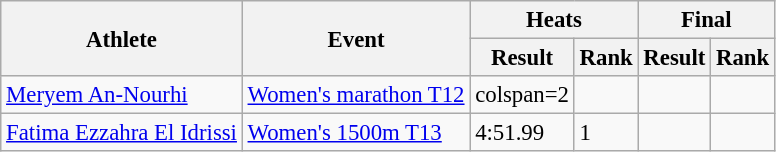<table class=wikitable style="font-size:95%">
<tr>
<th rowspan="2">Athlete</th>
<th rowspan="2">Event</th>
<th colspan="2">Heats</th>
<th colspan="3">Final</th>
</tr>
<tr>
<th>Result</th>
<th>Rank</th>
<th>Result</th>
<th>Rank</th>
</tr>
<tr>
<td><a href='#'>Meryem An-Nourhi</a></td>
<td><a href='#'>Women's marathon T12</a></td>
<td>colspan=2 </td>
<td></td>
<td></td>
</tr>
<tr>
<td><a href='#'>Fatima Ezzahra El Idrissi</a></td>
<td><a href='#'>Women's 1500m T13</a></td>
<td>4:51.99 </td>
<td>1</td>
<td></td>
<td></td>
</tr>
</table>
